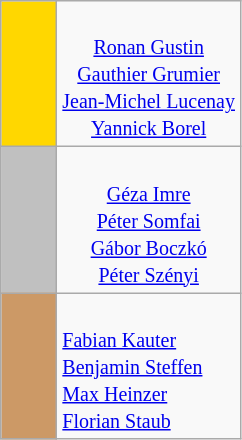<table class="wikitable" style="text-align:center">
<tr>
<td bgcolor="gold" width=30></td>
<td><br><small><a href='#'>Ronan Gustin</a><br><a href='#'>Gauthier Grumier</a><br><a href='#'>Jean-Michel Lucenay</a><br><a href='#'>Yannick Borel</a></small></td>
</tr>
<tr>
<td bgcolor="silver"></td>
<td><br><small><a href='#'>Géza Imre</a><br><a href='#'>Péter Somfai</a><br><a href='#'>Gábor Boczkó</a><br><a href='#'>Péter Szényi</a></small></td>
</tr>
<tr>
<td bgcolor="#cc9966"></td>
<td align=left><br><small><a href='#'>Fabian Kauter</a><br><a href='#'>Benjamin Steffen</a><br><a href='#'>Max Heinzer</a><br><a href='#'>Florian Staub</a></small></td>
</tr>
</table>
